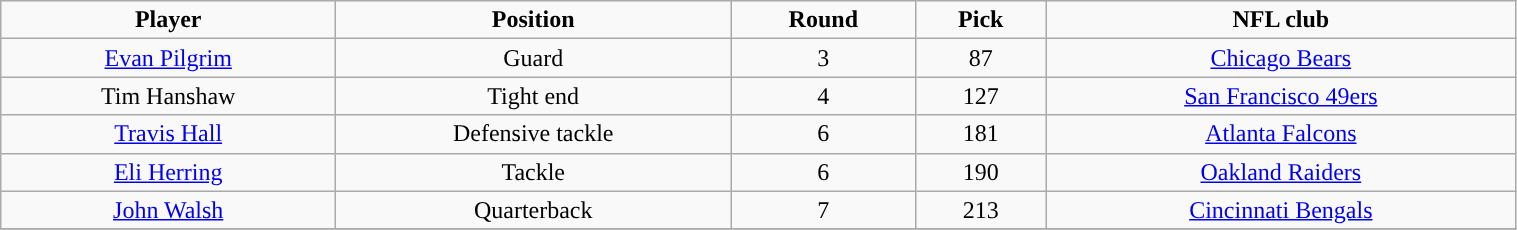<table class="wikitable" width="80%">
<tr align="center">
<td><strong>Player</strong></td>
<td><strong>Position</strong></td>
<td><strong>Round</strong></td>
<td><strong>Pick</strong></td>
<td><strong>NFL club</strong></td>
</tr>
<tr align="center" bgcolor="">
<td><a href='#'>Evan Pilgrim</a></td>
<td>Guard</td>
<td>3</td>
<td>87</td>
<td><a href='#'>Chicago Bears</a></td>
</tr>
<tr align="center" bgcolor="">
<td>Tim Hanshaw</td>
<td>Tight end</td>
<td>4</td>
<td>127</td>
<td><a href='#'>San Francisco 49ers</a></td>
</tr>
<tr align="center" bgcolor="">
<td><a href='#'>Travis Hall</a></td>
<td>Defensive tackle</td>
<td>6</td>
<td>181</td>
<td><a href='#'>Atlanta Falcons</a></td>
</tr>
<tr align="center" bgcolor="">
<td><a href='#'>Eli Herring</a></td>
<td>Tackle</td>
<td>6</td>
<td>190</td>
<td><a href='#'>Oakland Raiders</a></td>
</tr>
<tr align="center" bgcolor="">
<td><a href='#'>John Walsh</a></td>
<td>Quarterback</td>
<td>7</td>
<td>213</td>
<td><a href='#'>Cincinnati Bengals</a></td>
</tr>
<tr align="center" bgcolor="">
</tr>
</table>
